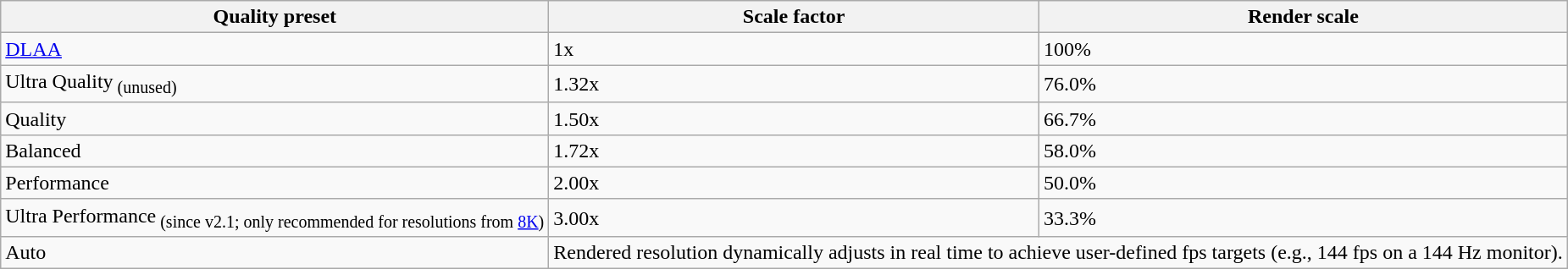<table class="wikitable sortable">
<tr>
<th>Quality preset</th>
<th>Scale factor</th>
<th>Render scale</th>
</tr>
<tr>
<td><a href='#'>DLAA</a></td>
<td>1x</td>
<td>100%</td>
</tr>
<tr>
<td>Ultra Quality<sub> (unused)</sub></td>
<td>1.32x</td>
<td>76.0%</td>
</tr>
<tr>
<td>Quality</td>
<td>1.50x</td>
<td>66.7%</td>
</tr>
<tr>
<td>Balanced</td>
<td>1.72x</td>
<td>58.0%</td>
</tr>
<tr>
<td>Performance</td>
<td>2.00x</td>
<td>50.0%</td>
</tr>
<tr>
<td>Ultra Performance<sub> (since v2.1; only recommended for resolutions from <a href='#'>8K</a></sub><sub>)</sub></td>
<td>3.00x</td>
<td>33.3%</td>
</tr>
<tr>
<td>Auto</td>
<td colspan="2">Rendered resolution dynamically adjusts in real time to achieve user-defined fps targets (e.g., 144 fps on a 144 Hz monitor).</td>
</tr>
</table>
